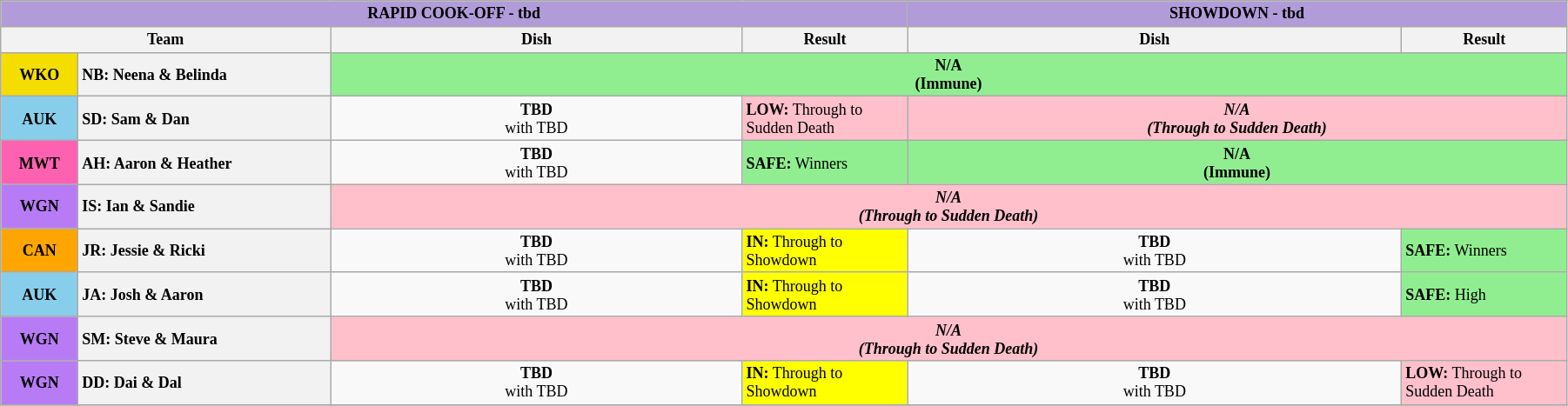<table class="wikitable" style="text-align: center; font-size: 9pt; line-height:14px; width:95%">
<tr>
<th colspan="4" style="background:#b19cd9; ">RAPID COOK-OFF - tbd</th>
<th colspan="2" style="background:#b19cd9; ">SHOWDOWN - tbd</th>
</tr>
<tr>
<th colspan="2" style="width: 20%;">Team</th>
<th style="width:25%;">Dish</th>
<th style="width:10%;">Result</th>
<th style="width:30%;">Dish</th>
<th style="width:10%;">Result</th>
</tr>
<tr>
<th scope="row" align="left" style="background:#F4DE00; ">WKO</th>
<th scope="row" style="text-align:left;">NB: Neena & Belinda</th>
<td colspan="4" bgcolor="lightgreen"><strong>N/A<br>(Immune)</strong></td>
</tr>
<tr>
<th scope="row" align="left" style="background-color:skyblue; ">AUK</th>
<th scope="row" style="text-align:left;">SD: Sam & Dan</th>
<td style="text-align:center;"><strong>TBD</strong><br>with TBD</td>
<td scope="row" style="text-align:left;" bgcolor="pink"><strong>LOW:</strong> Through to Sudden Death</td>
<td colspan="2" bgcolor="pink"><strong><em>N/A<br>(Through to Sudden Death)</em></strong></td>
</tr>
<tr>
<th scope="row" align="left" style="background:#FF61B1; ">MWT</th>
<th scope="row" style="text-align:left;">AH: Aaron & Heather</th>
<td style="text-align:center;"><strong>TBD</strong><br>with TBD</td>
<td scope="row" style="text-align:left;" bgcolor="lightgreen"><strong>SAFE:</strong> Winners</td>
<td colspan="2" bgcolor="lightgreen"><strong>N/A<br>(Immune)</strong></td>
</tr>
<tr>
<th scope="row" align="center" style="background:#B87BF6; ">WGN</th>
<th scope="row" style="text-align:left;">IS: Ian & Sandie</th>
<td colspan="4" bgcolor="pink"><strong><em>N/A<br>(Through to Sudden Death)</em></strong></td>
</tr>
<tr>
<th scope="row" align="left" style="background:orange; ">CAN</th>
<th scope="row" style="text-align:left;">JR: Jessie & Ricki</th>
<td style="text-align:center;"><strong>TBD</strong><br>with TBD</td>
<td scope="row" style="text-align:left;" bgcolor="yellow"><strong>IN:</strong> Through to Showdown</td>
<td><strong>TBD</strong><br>with TBD</td>
<td scope="row" style="text-align:left;" bgcolor="lightgreen"><strong>SAFE:</strong> Winners</td>
</tr>
<tr>
<th scope="row" align="left" style="background-color:skyblue; ">AUK</th>
<th scope="row" style="text-align:left;">JA: Josh & Aaron</th>
<td style="text-align:center;"><strong>TBD</strong><br>with TBD</td>
<td scope="row" style="text-align:left;" bgcolor="yellow"><strong>IN:</strong> Through to Showdown</td>
<td><strong>TBD</strong><br>with TBD</td>
<td scope="row" style="text-align:left;" bgcolor="lightgreen"><strong>SAFE:</strong> High</td>
</tr>
<tr>
<th scope="row" align="center" style="background:#B87BF6; ">WGN</th>
<th scope="row" style="text-align:left;">SM: Steve & Maura</th>
<td colspan="4" bgcolor="pink"><strong><em>N/A<br>(Through to Sudden Death)</em></strong></td>
</tr>
<tr>
<th scope="row" align="center" style="background:#B87BF6; ">WGN</th>
<th scope="row" style="text-align:left;">DD: Dai & Dal</th>
<td style="text-align:center;"><strong>TBD</strong><br>with TBD</td>
<td scope="row" style="text-align:left;" bgcolor="yellow"><strong>IN:</strong> Through to Showdown</td>
<td><strong>TBD</strong><br>with TBD</td>
<td scope="row" style="text-align:left;" bgcolor="pink"><strong>LOW:</strong> Through to Sudden Death</td>
</tr>
<tr>
</tr>
</table>
